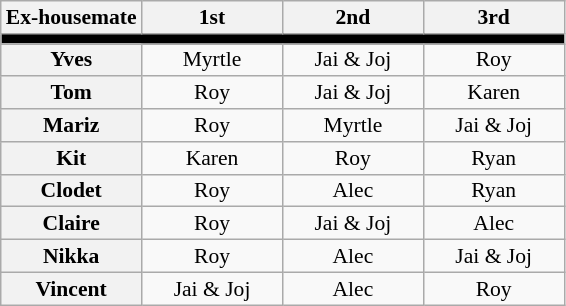<table class="wikitable" style="text-align:center; font-size:90%; line-height:15px;">
<tr>
<th style="width: 25%;">Ex-housemate</th>
<th style="width: 25%;">1st</th>
<th style="width: 25%;">2nd</th>
<th style="width: 25%;">3rd</th>
</tr>
<tr>
<th style="background:#000000;" colspan="4"></th>
</tr>
<tr>
<th>Yves</th>
<td>Myrtle</td>
<td>Jai & Joj</td>
<td>Roy</td>
</tr>
<tr>
<th>Tom</th>
<td>Roy</td>
<td>Jai & Joj</td>
<td>Karen</td>
</tr>
<tr>
<th>Mariz</th>
<td>Roy</td>
<td>Myrtle</td>
<td>Jai & Joj</td>
</tr>
<tr>
<th>Kit</th>
<td>Karen</td>
<td>Roy</td>
<td>Ryan</td>
</tr>
<tr>
<th>Clodet</th>
<td>Roy</td>
<td>Alec</td>
<td>Ryan</td>
</tr>
<tr>
<th>Claire</th>
<td>Roy</td>
<td>Jai & Joj</td>
<td>Alec</td>
</tr>
<tr>
<th>Nikka</th>
<td>Roy</td>
<td>Alec</td>
<td>Jai & Joj</td>
</tr>
<tr>
<th>Vincent</th>
<td>Jai & Joj</td>
<td>Alec</td>
<td>Roy</td>
</tr>
</table>
